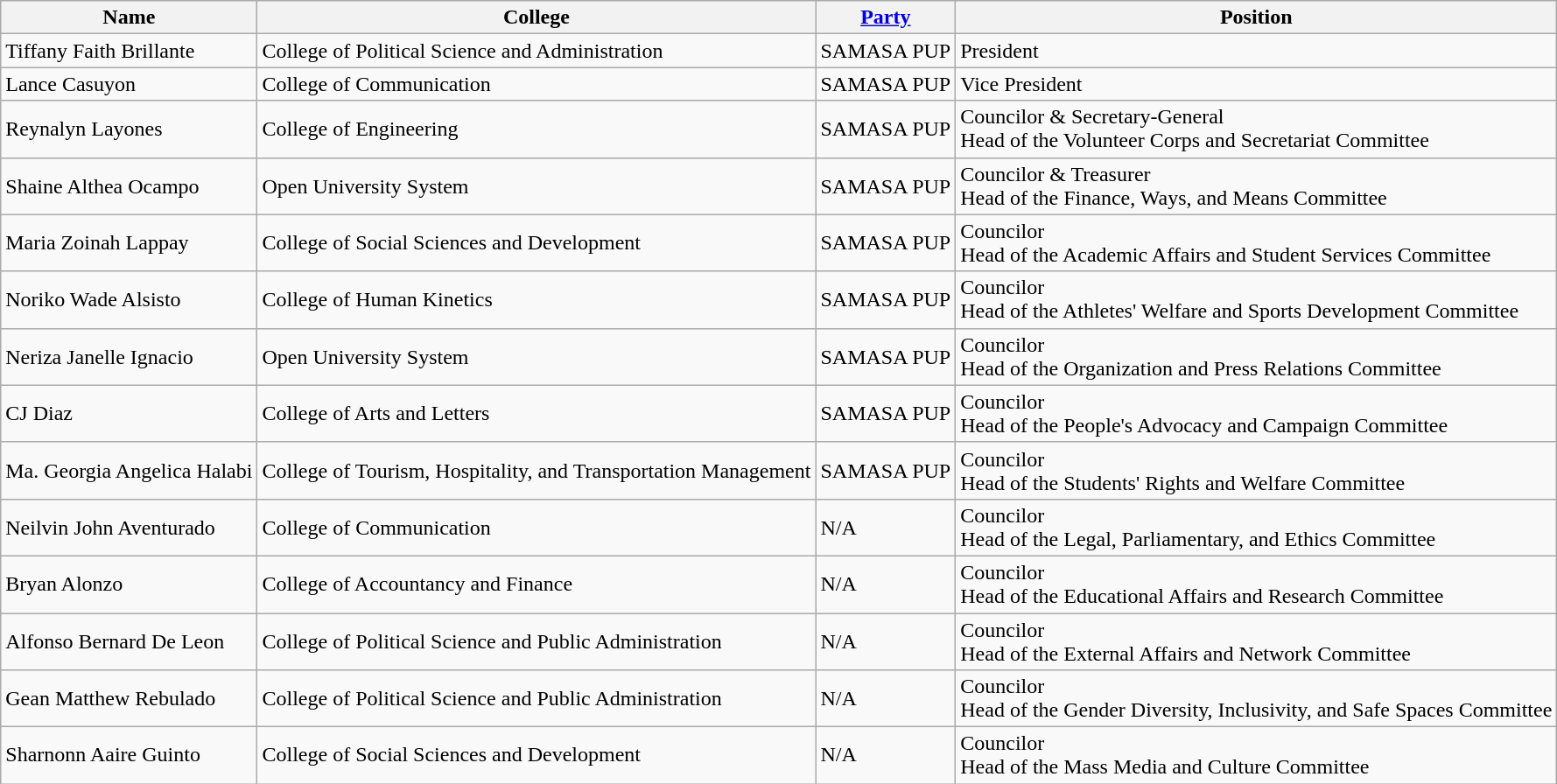<table class="wikitable">
<tr>
<th>Name</th>
<th>College</th>
<th><a href='#'>Party</a></th>
<th>Position</th>
</tr>
<tr>
<td>Tiffany Faith Brillante</td>
<td>College of Political Science and Administration</td>
<td>SAMASA PUP</td>
<td>President</td>
</tr>
<tr>
<td>Lance Casuyon</td>
<td>College of Communication</td>
<td>SAMASA PUP</td>
<td>Vice President</td>
</tr>
<tr>
<td>Reynalyn Layones</td>
<td>College of Engineering</td>
<td>SAMASA PUP</td>
<td>Councilor & Secretary-General<br>Head of the Volunteer Corps and Secretariat Committee</td>
</tr>
<tr>
<td>Shaine Althea Ocampo</td>
<td>Open University System</td>
<td>SAMASA PUP</td>
<td>Councilor & Treasurer<br>Head of the Finance, Ways, and Means Committee</td>
</tr>
<tr>
<td>Maria Zoinah Lappay</td>
<td>College of Social Sciences and Development</td>
<td>SAMASA PUP</td>
<td>Councilor<br>Head of the Academic Affairs and Student Services Committee</td>
</tr>
<tr>
<td>Noriko Wade Alsisto</td>
<td>College of Human Kinetics</td>
<td>SAMASA PUP</td>
<td>Councilor<br>Head of the Athletes' Welfare and Sports Development Committee</td>
</tr>
<tr>
<td>Neriza Janelle Ignacio</td>
<td>Open University System</td>
<td>SAMASA PUP</td>
<td>Councilor<br>Head of the Organization and Press Relations Committee</td>
</tr>
<tr>
<td>CJ Diaz</td>
<td>College of Arts and Letters</td>
<td>SAMASA PUP</td>
<td>Councilor<br>Head of the People's Advocacy and Campaign Committee</td>
</tr>
<tr>
<td>Ma. Georgia Angelica Halabi</td>
<td>College of Tourism, Hospitality, and Transportation Management</td>
<td>SAMASA PUP</td>
<td>Councilor<br>Head of the Students' Rights and Welfare Committee</td>
</tr>
<tr>
<td>Neilvin John Aventurado</td>
<td>College of Communication</td>
<td>N/A</td>
<td>Councilor<br>Head of the Legal, Parliamentary, and Ethics Committee</td>
</tr>
<tr>
<td>Bryan Alonzo</td>
<td>College of Accountancy and Finance</td>
<td>N/A</td>
<td>Councilor<br>Head of the Educational Affairs and Research Committee</td>
</tr>
<tr>
<td>Alfonso Bernard De Leon</td>
<td>College of Political Science and Public Administration</td>
<td>N/A</td>
<td>Councilor<br>Head of the External Affairs and Network Committee</td>
</tr>
<tr>
<td>Gean Matthew Rebulado</td>
<td>College of Political Science and Public Administration</td>
<td>N/A</td>
<td>Councilor<br>Head of the Gender Diversity, Inclusivity, and Safe Spaces Committee</td>
</tr>
<tr>
<td>Sharnonn Aaire Guinto</td>
<td>College of Social Sciences and Development</td>
<td>N/A</td>
<td>Councilor<br>Head of the Mass Media and Culture Committee</td>
</tr>
</table>
